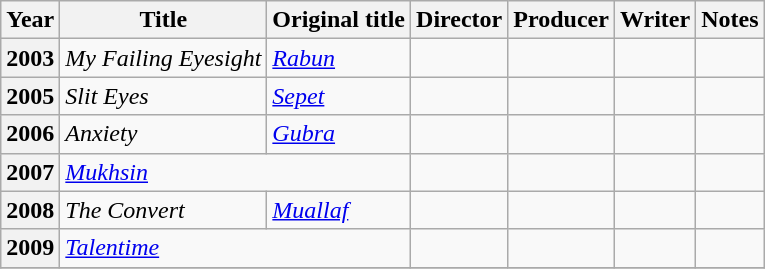<table class="wikitable">
<tr>
<th>Year</th>
<th>Title</th>
<th>Original title</th>
<th>Director</th>
<th>Producer</th>
<th>Writer</th>
<th>Notes</th>
</tr>
<tr>
<th>2003</th>
<td><em>My Failing Eyesight</em></td>
<td><em><a href='#'>Rabun</a></em></td>
<td></td>
<td></td>
<td></td>
<td></td>
</tr>
<tr>
<th>2005</th>
<td><em>Slit Eyes</em></td>
<td><em><a href='#'>Sepet</a></em></td>
<td></td>
<td></td>
<td></td>
<td></td>
</tr>
<tr>
<th>2006</th>
<td><em>Anxiety</em></td>
<td><em><a href='#'>Gubra</a></em></td>
<td></td>
<td></td>
<td></td>
<td></td>
</tr>
<tr>
<th>2007</th>
<td colspan="2"><em><a href='#'>Mukhsin</a></em></td>
<td></td>
<td></td>
<td></td>
<td></td>
</tr>
<tr>
<th>2008</th>
<td><em>The Convert</em></td>
<td><em><a href='#'>Muallaf</a></em></td>
<td></td>
<td></td>
<td></td>
<td></td>
</tr>
<tr>
<th>2009</th>
<td colspan="2"><em><a href='#'>Talentime</a></em></td>
<td></td>
<td></td>
<td></td>
<td></td>
</tr>
<tr>
</tr>
</table>
